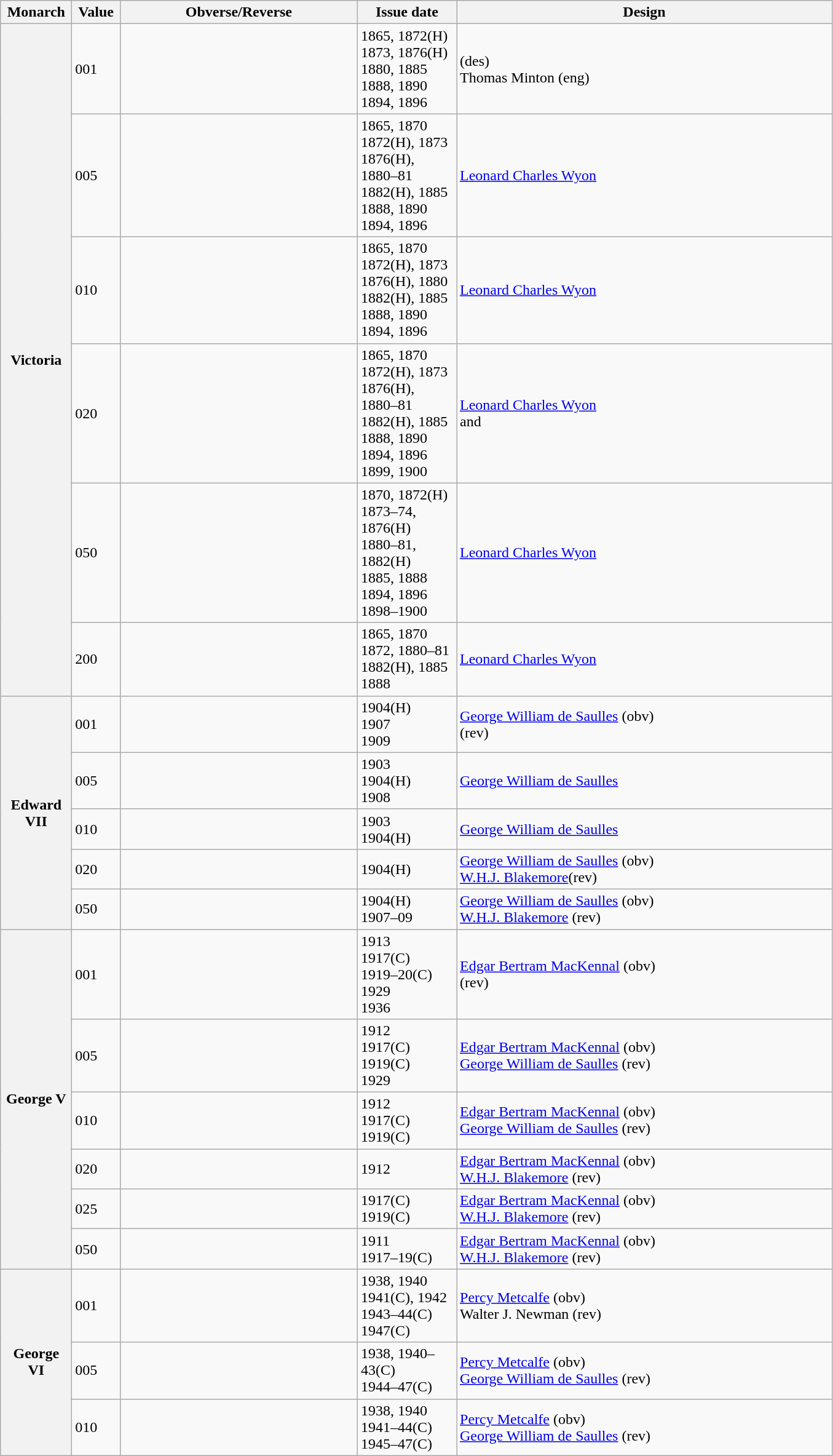<table class="wikitable sortable">
<tr>
<th scope="col" style="width:70px;" class="unsortable">Monarch</th>
<th scope="col" style="width:45px;">Value</th>
<th scope="col" style="width:250px;" class="unsortable">Obverse/Reverse</th>
<th scope="col" style="width:100px;" class="unsortable">Issue date</th>
<th scope="col" style="width:400px;" class="unsortable">Design</th>
</tr>
<tr>
<th rowspan="6">Victoria</th>
<td><span>001</span></td>
<td></td>
<td>1865, 1872(H)<br>1873, 1876(H)<br>1880, 1885<br>1888, 1890<br>1894, 1896</td>
<td> (des)<br>Thomas Minton (eng)</td>
</tr>
<tr>
<td><span>005</span></td>
<td></td>
<td>1865, 1870<br>1872(H), 1873<br>1876(H), 1880–81<br>1882(H), 1885<br>1888, 1890<br>1894, 1896</td>
<td><a href='#'>Leonard Charles Wyon</a></td>
</tr>
<tr>
<td><span>010</span></td>
<td></td>
<td>1865, 1870<br>1872(H), 1873<br>1876(H), 1880<br>1882(H), 1885<br>1888, 1890<br>1894, 1896</td>
<td><a href='#'>Leonard Charles Wyon</a></td>
</tr>
<tr>
<td><span>020</span></td>
<td></td>
<td>1865, 1870<br>1872(H), 1873<br>1876(H), 1880–81<br>1882(H), 1885<br>1888, 1890<br>1894, 1896<br>1899, 1900</td>
<td><a href='#'>Leonard Charles Wyon</a><br> and </td>
</tr>
<tr>
<td><span>050</span></td>
<td></td>
<td>1870, 1872(H)<br>1873–74, 1876(H)<br>1880–81, 1882(H)<br>1885, 1888<br>1894, 1896<br>1898–1900</td>
<td><a href='#'>Leonard Charles Wyon</a></td>
</tr>
<tr>
<td><span>200</span></td>
<td></td>
<td>1865, 1870<br>1872, 1880–81<br>1882(H), 1885<br>1888</td>
<td><a href='#'>Leonard Charles Wyon</a></td>
</tr>
<tr>
<th rowspan="5">Edward VII</th>
<td><span>001</span></td>
<td></td>
<td>1904(H)<br>1907<br>1909</td>
<td><a href='#'>George William de Saulles</a> (obv)<br> (rev)</td>
</tr>
<tr>
<td><span>005</span></td>
<td></td>
<td>1903<br>1904(H)<br>1908</td>
<td><a href='#'>George William de Saulles</a></td>
</tr>
<tr>
<td><span>010</span></td>
<td></td>
<td>1903<br>1904(H)</td>
<td><a href='#'>George William de Saulles</a></td>
</tr>
<tr>
<td><span>020</span></td>
<td></td>
<td>1904(H)</td>
<td><a href='#'>George William de Saulles</a> (obv)<br><a href='#'>W.H.J. Blakemore</a>(rev)</td>
</tr>
<tr>
<td><span>050</span></td>
<td></td>
<td>1904(H)<br>1907–09</td>
<td><a href='#'>George William de Saulles</a> (obv)<br><a href='#'>W.H.J. Blakemore</a> (rev)</td>
</tr>
<tr>
<th rowspan="6">George V</th>
<td><span>001</span></td>
<td></td>
<td>1913<br>1917(C)<br>1919–20(C)<br>1929<br>1936</td>
<td><a href='#'>Edgar Bertram MacKennal</a> (obv)<br> (rev)</td>
</tr>
<tr>
<td><span>005</span></td>
<td></td>
<td>1912<br>1917(C)<br>1919(C)<br>1929</td>
<td><a href='#'>Edgar Bertram MacKennal</a> (obv)<br><a href='#'>George William de Saulles</a> (rev)</td>
</tr>
<tr>
<td><span>010</span></td>
<td></td>
<td>1912<br>1917(C)<br>1919(C)</td>
<td><a href='#'>Edgar Bertram MacKennal</a> (obv)<br><a href='#'>George William de Saulles</a> (rev)</td>
</tr>
<tr>
<td><span>020</span></td>
<td></td>
<td>1912</td>
<td><a href='#'>Edgar Bertram MacKennal</a> (obv)<br><a href='#'>W.H.J. Blakemore</a> (rev)</td>
</tr>
<tr>
<td><span>025</span></td>
<td></td>
<td>1917(C)<br>1919(C)</td>
<td><a href='#'>Edgar Bertram MacKennal</a> (obv)<br><a href='#'>W.H.J. Blakemore</a> (rev)</td>
</tr>
<tr>
<td><span>050</span></td>
<td></td>
<td>1911<br>1917–19(C)</td>
<td><a href='#'>Edgar Bertram MacKennal</a> (obv)<br><a href='#'>W.H.J. Blakemore</a> (rev)</td>
</tr>
<tr>
<th rowspan="3">George VI</th>
<td><span>001 </span></td>
<td></td>
<td>1938, 1940<br>1941(C), 1942<br>1943–44(C)<br>1947(C)</td>
<td><a href='#'>Percy Metcalfe</a> (obv)<br>Walter J. Newman (rev)</td>
</tr>
<tr>
<td><span>005 </span></td>
<td></td>
<td>1938, 1940–43(C)<br>1944–47(C)</td>
<td><a href='#'>Percy Metcalfe</a> (obv)<br><a href='#'>George William de Saulles</a> (rev)</td>
</tr>
<tr>
<td><span>010 </span></td>
<td></td>
<td>1938, 1940<br>1941–44(C)<br>1945–47(C)</td>
<td><a href='#'>Percy Metcalfe</a> (obv)<br><a href='#'>George William de Saulles</a> (rev)</td>
</tr>
</table>
